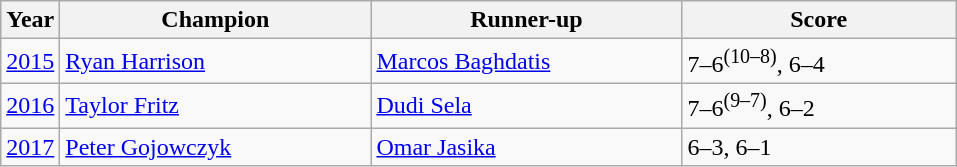<table class="wikitable">
<tr>
<th>Year</th>
<th width="200">Champion</th>
<th width="200">Runner-up</th>
<th width="175">Score</th>
</tr>
<tr>
<td><a href='#'>2015</a></td>
<td> <a href='#'>Ryan Harrison</a></td>
<td> <a href='#'>Marcos Baghdatis</a></td>
<td>7–6<sup>(10–8)</sup>, 6–4</td>
</tr>
<tr>
<td><a href='#'>2016</a></td>
<td> <a href='#'>Taylor Fritz</a></td>
<td> <a href='#'>Dudi Sela</a></td>
<td>7–6<sup>(9–7)</sup>, 6–2</td>
</tr>
<tr>
<td><a href='#'>2017</a></td>
<td> <a href='#'>Peter Gojowczyk</a></td>
<td> <a href='#'>Omar Jasika</a></td>
<td>6–3, 6–1</td>
</tr>
</table>
